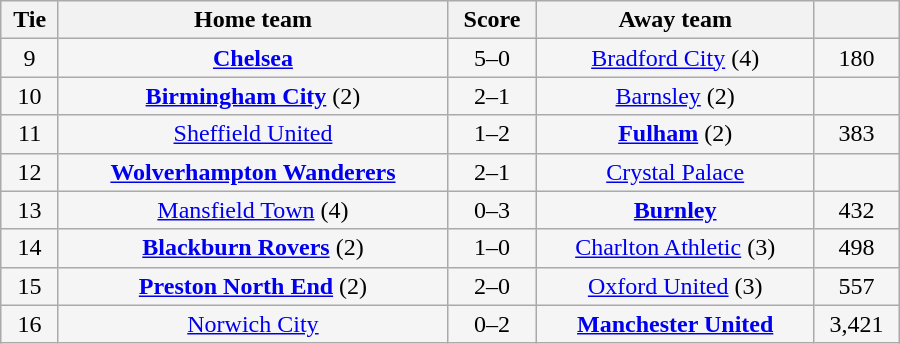<table class="wikitable" style="width: 600px; background:WhiteSmoke; text-align:center; font-size:100%">
<tr>
<th>Tie</th>
<th>Home team</th>
<th>Score</th>
<th>Away team</th>
<th></th>
</tr>
<tr>
<td>9</td>
<td><strong><a href='#'>Chelsea</a></strong></td>
<td>5–0</td>
<td><a href='#'>Bradford City</a> (4)</td>
<td>180</td>
</tr>
<tr>
<td>10</td>
<td><strong><a href='#'>Birmingham City</a></strong> (2)</td>
<td>2–1</td>
<td><a href='#'>Barnsley</a> (2)</td>
<td></td>
</tr>
<tr>
<td>11</td>
<td><a href='#'>Sheffield United</a></td>
<td>1–2</td>
<td><strong><a href='#'>Fulham</a></strong> (2)</td>
<td>383</td>
</tr>
<tr>
<td>12</td>
<td><strong><a href='#'>Wolverhampton Wanderers</a></strong></td>
<td>2–1</td>
<td><a href='#'>Crystal Palace</a></td>
<td></td>
</tr>
<tr>
<td>13</td>
<td><a href='#'>Mansfield Town</a> (4)</td>
<td>0–3</td>
<td><strong><a href='#'>Burnley</a></strong></td>
<td>432</td>
</tr>
<tr>
<td>14</td>
<td><strong><a href='#'>Blackburn Rovers</a></strong> (2)</td>
<td>1–0</td>
<td><a href='#'>Charlton Athletic</a> (3)</td>
<td>498</td>
</tr>
<tr>
<td>15</td>
<td><strong><a href='#'>Preston North End</a></strong> (2)</td>
<td>2–0</td>
<td><a href='#'>Oxford United</a> (3)</td>
<td>557</td>
</tr>
<tr>
<td>16</td>
<td><a href='#'>Norwich City</a></td>
<td>0–2</td>
<td><strong><a href='#'>Manchester United</a></strong></td>
<td>3,421</td>
</tr>
</table>
